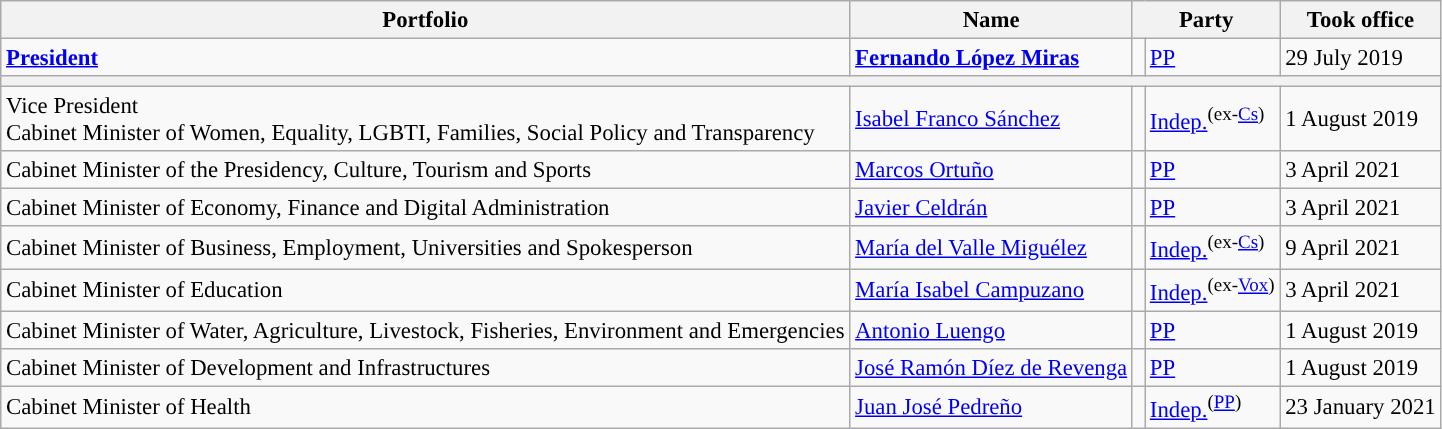<table class="wikitable" style="font-size:95%;">
<tr>
<th>Portfolio</th>
<th>Name</th>
<th colspan="2">Party</th>
<th>Took office</th>
</tr>
<tr>
<td><strong><a href='#'>President</a></strong></td>
<td><strong><a href='#'>Fernando López Miras</a></strong></td>
<td width="1" style="background-color:"></td>
<td><a href='#'>PP</a></td>
<td>29 July 2019</td>
</tr>
<tr>
<th colspan="5"></th>
</tr>
<tr>
<td>Vice President<br>Cabinet Minister of Women, Equality, LGBTI, Families, Social Policy and Transparency</td>
<td><a href='#'>Isabel Franco Sánchez</a></td>
<td style="background-color:"></td>
<td><a href='#'>Indep.</a><sup>(ex-<a href='#'>Cs</a>)</sup></td>
<td>1 August 2019</td>
</tr>
<tr>
<td>Cabinet Minister of the Presidency, Culture, Tourism and Sports</td>
<td><a href='#'>Marcos Ortuño</a></td>
<td style="background-color:"></td>
<td><a href='#'>PP</a></td>
<td>3 April 2021</td>
</tr>
<tr>
<td>Cabinet Minister of Economy, Finance and Digital Administration</td>
<td><a href='#'>Javier Celdrán</a></td>
<td style="background-color:"></td>
<td><a href='#'>PP</a></td>
<td>3 April 2021</td>
</tr>
<tr>
<td>Cabinet Minister of Business, Employment, Universities and Spokesperson</td>
<td><a href='#'>María del Valle Miguélez</a></td>
<td style="background-color:"></td>
<td><a href='#'>Indep.</a><sup>(ex-<a href='#'>Cs</a>)</sup></td>
<td>9 April 2021</td>
</tr>
<tr>
<td>Cabinet Minister of Education</td>
<td><a href='#'>María Isabel Campuzano</a></td>
<td style="background-color:"></td>
<td><a href='#'>Indep.</a><sup>(ex-<a href='#'>Vox</a>)</sup></td>
<td>3 April 2021</td>
</tr>
<tr>
<td>Cabinet Minister of Water, Agriculture, Livestock, Fisheries, Environment and Emergencies</td>
<td><a href='#'>Antonio Luengo</a></td>
<td style="background-color:"></td>
<td><a href='#'>PP</a></td>
<td>1 August 2019</td>
</tr>
<tr>
<td>Cabinet Minister of Development and Infrastructures</td>
<td><a href='#'>José Ramón Díez de Revenga</a></td>
<td style="background-color:"></td>
<td><a href='#'>PP</a></td>
<td>1 August 2019</td>
</tr>
<tr>
<td>Cabinet Minister of Health</td>
<td><a href='#'>Juan José Pedreño</a></td>
<td style="background-color:"></td>
<td><a href='#'>Indep.</a><sup>(<a href='#'>PP</a>)</sup></td>
<td>23 January 2021</td>
</tr>
</table>
